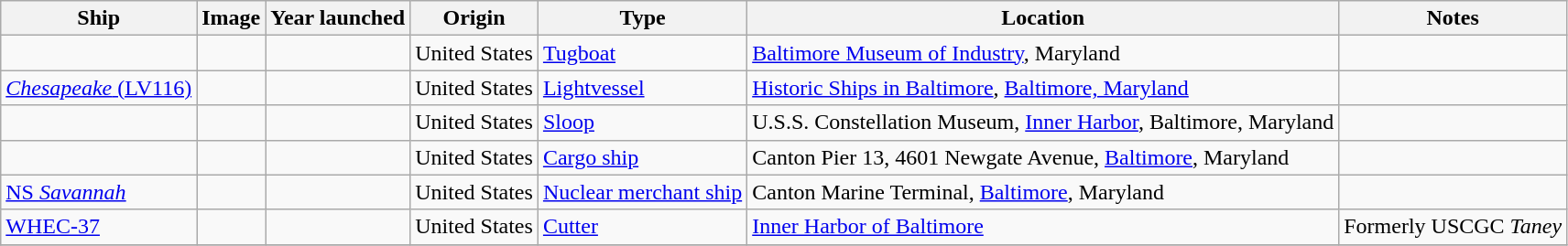<table class="wikitable sortable">
<tr>
<th>Ship</th>
<th>Image</th>
<th>Year launched</th>
<th>Origin</th>
<th>Type</th>
<th>Location</th>
<th>Notes</th>
</tr>
<tr>
<td data-sort-value=Baltimore></td>
<td></td>
<td></td>
<td> United States</td>
<td><a href='#'>Tugboat</a></td>
<td><a href='#'>Baltimore Museum of Industry</a>, Maryland<br></td>
<td></td>
</tr>
<tr>
<td data-sort-value=Chesapeake><a href='#'><em>Chesapeake</em> (LV116)</a></td>
<td></td>
<td></td>
<td> United States</td>
<td><a href='#'>Lightvessel</a></td>
<td><a href='#'>Historic Ships in Baltimore</a>, <a href='#'>Baltimore, Maryland</a></td>
<td></td>
</tr>
<tr>
<td data-sort-value=Constellation></td>
<td></td>
<td></td>
<td> United States</td>
<td><a href='#'>Sloop</a></td>
<td>U.S.S. Constellation Museum, <a href='#'>Inner Harbor</a>, Baltimore, Maryland<br></td>
<td></td>
</tr>
<tr>
<td data-sort-value=John W. Brown></td>
<td></td>
<td></td>
<td> United States</td>
<td><a href='#'>Cargo ship</a></td>
<td>Canton Pier 13, 4601 Newgate Avenue, <a href='#'>Baltimore</a>, Maryland<br></td>
<td></td>
</tr>
<tr>
<td data-sort-value=Savannah><a href='#'>NS <em>Savannah</em></a></td>
<td></td>
<td></td>
<td> United States</td>
<td><a href='#'>Nuclear merchant ship</a></td>
<td>Canton Marine Terminal, <a href='#'>Baltimore</a>, Maryland<br></td>
<td></td>
</tr>
<tr>
<td data-sort-value=Taney><a href='#'>WHEC-37</a></td>
<td></td>
<td></td>
<td> United States</td>
<td><a href='#'>Cutter</a></td>
<td><a href='#'>Inner Harbor of Baltimore</a></td>
<td>Formerly USCGC <em>Taney</em></td>
</tr>
<tr>
</tr>
</table>
